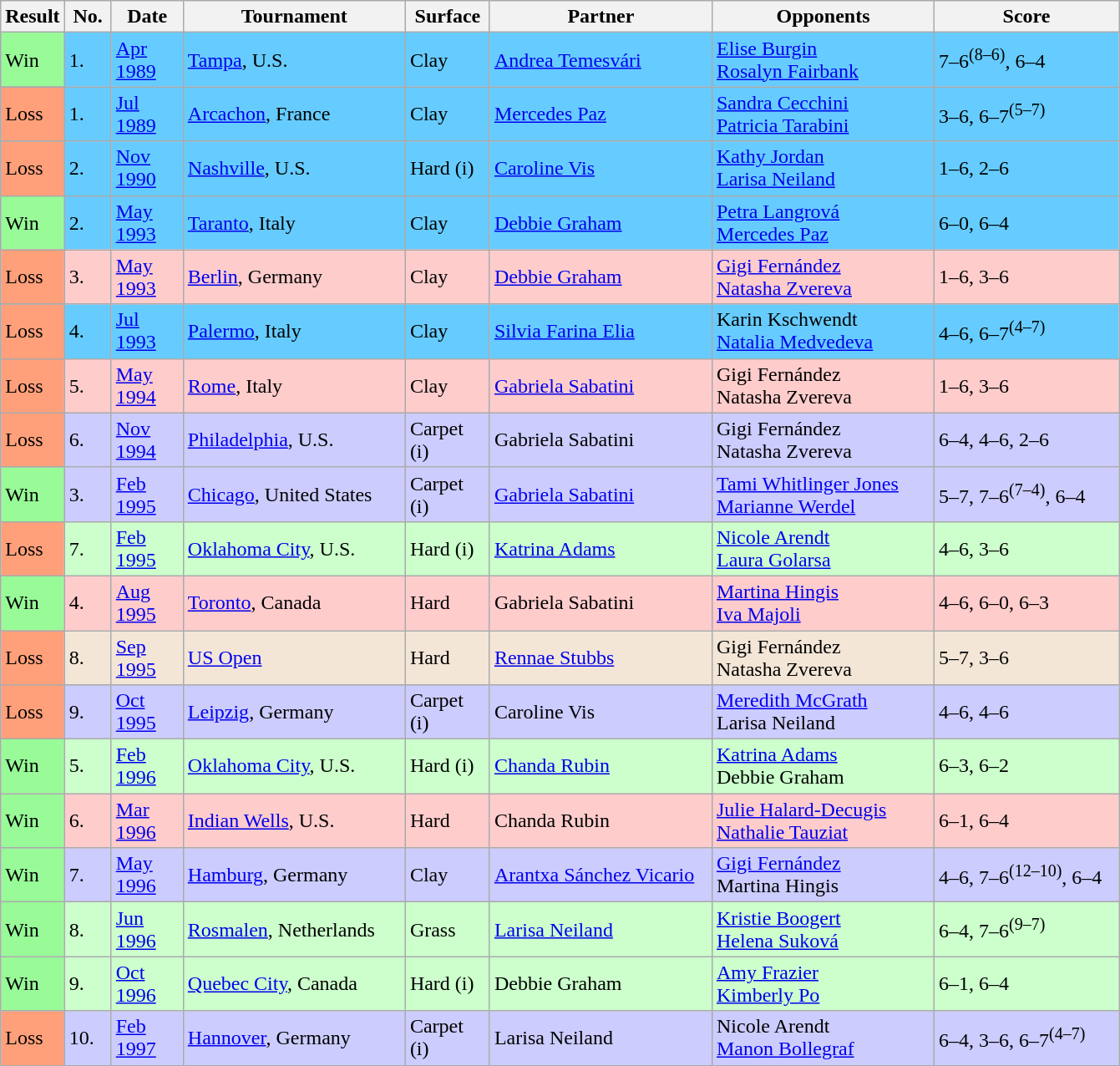<table class="sortable wikitable">
<tr>
<th style="width:40px">Result</th>
<th style="width:30px">No.</th>
<th style="width:50px">Date</th>
<th style="width:170px">Tournament</th>
<th style="width:60px">Surface</th>
<th style="width:170px">Partner</th>
<th style="width:170px">Opponents</th>
<th style="width:140px" class="unsortable">Score</th>
</tr>
<tr style="background:#6cf;">
<td style="background:#98fb98;">Win</td>
<td>1.</td>
<td><a href='#'>Apr 1989</a></td>
<td><a href='#'>Tampa</a>,  U.S.</td>
<td>Clay</td>
<td> <a href='#'>Andrea Temesvári</a></td>
<td> <a href='#'>Elise Burgin</a> <br>  <a href='#'>Rosalyn Fairbank</a></td>
<td>7–6<sup>(8–6)</sup>, 6–4</td>
</tr>
<tr style="background:#6cf;">
<td style="background:#ffa07a;">Loss</td>
<td>1.</td>
<td><a href='#'>Jul 1989</a></td>
<td><a href='#'>Arcachon</a>, France</td>
<td>Clay</td>
<td> <a href='#'>Mercedes Paz</a></td>
<td> <a href='#'>Sandra Cecchini</a> <br>  <a href='#'>Patricia Tarabini</a></td>
<td>3–6, 6–7<sup>(5–7)</sup></td>
</tr>
<tr style="background:#6cf;">
<td style="background:#ffa07a;">Loss</td>
<td>2.</td>
<td><a href='#'>Nov 1990</a></td>
<td><a href='#'>Nashville</a>, U.S.</td>
<td>Hard (i)</td>
<td> <a href='#'>Caroline Vis</a></td>
<td> <a href='#'>Kathy Jordan</a> <br>  <a href='#'>Larisa Neiland</a></td>
<td>1–6, 2–6</td>
</tr>
<tr style="background:#6cf;">
<td style="background:#98fb98;">Win</td>
<td>2.</td>
<td><a href='#'>May 1993</a></td>
<td><a href='#'>Taranto</a>, Italy</td>
<td>Clay</td>
<td> <a href='#'>Debbie Graham</a></td>
<td> <a href='#'>Petra Langrová</a> <br>  <a href='#'>Mercedes Paz</a></td>
<td>6–0, 6–4</td>
</tr>
<tr style="background:#fcc;">
<td style="background:#ffa07a;">Loss</td>
<td>3.</td>
<td><a href='#'>May 1993</a></td>
<td><a href='#'>Berlin</a>, Germany</td>
<td>Clay</td>
<td> <a href='#'>Debbie Graham</a></td>
<td> <a href='#'>Gigi Fernández</a> <br>  <a href='#'>Natasha Zvereva</a></td>
<td>1–6, 3–6</td>
</tr>
<tr style="background:#6cf;">
<td style="background:#ffa07a;">Loss</td>
<td>4.</td>
<td><a href='#'>Jul 1993</a></td>
<td><a href='#'>Palermo</a>, Italy</td>
<td>Clay</td>
<td> <a href='#'>Silvia Farina Elia</a></td>
<td> Karin Kschwendt <br>  <a href='#'>Natalia Medvedeva</a></td>
<td>4–6, 6–7<sup>(4–7)</sup></td>
</tr>
<tr style="background:#fcc;">
<td style="background:#ffa07a;">Loss</td>
<td>5.</td>
<td><a href='#'>May 1994</a></td>
<td><a href='#'>Rome</a>, Italy</td>
<td>Clay</td>
<td> <a href='#'>Gabriela Sabatini</a></td>
<td> Gigi Fernández <br>  Natasha Zvereva</td>
<td>1–6, 3–6</td>
</tr>
<tr style="background:#ccf;">
<td style="background:#ffa07a;">Loss</td>
<td>6.</td>
<td><a href='#'>Nov 1994</a></td>
<td><a href='#'>Philadelphia</a>, U.S.</td>
<td>Carpet (i)</td>
<td> Gabriela Sabatini</td>
<td> Gigi Fernández <br>  Natasha Zvereva</td>
<td>6–4, 4–6, 2–6</td>
</tr>
<tr style="background:#ccf;">
<td style="background:#98fb98;">Win</td>
<td>3.</td>
<td><a href='#'>Feb 1995</a></td>
<td><a href='#'>Chicago</a>, United States</td>
<td>Carpet (i)</td>
<td> <a href='#'>Gabriela Sabatini</a></td>
<td> <a href='#'>Tami Whitlinger Jones</a> <br>  <a href='#'>Marianne Werdel</a></td>
<td>5–7, 7–6<sup>(7–4)</sup>, 6–4</td>
</tr>
<tr style="background:#cfc;">
<td style="background:#ffa07a;">Loss</td>
<td>7.</td>
<td><a href='#'>Feb 1995</a></td>
<td><a href='#'>Oklahoma City</a>, U.S.</td>
<td>Hard (i)</td>
<td> <a href='#'>Katrina Adams</a></td>
<td> <a href='#'>Nicole Arendt</a> <br>  <a href='#'>Laura Golarsa</a></td>
<td>4–6, 3–6</td>
</tr>
<tr style="background:#fcc;">
<td style="background:#98fb98;">Win</td>
<td>4.</td>
<td><a href='#'>Aug 1995</a></td>
<td><a href='#'>Toronto</a>, Canada</td>
<td>Hard</td>
<td> Gabriela Sabatini</td>
<td> <a href='#'>Martina Hingis</a> <br>  <a href='#'>Iva Majoli</a></td>
<td>4–6, 6–0, 6–3</td>
</tr>
<tr style="background:#f3e6d7;">
<td style="background:#ffa07a;">Loss</td>
<td>8.</td>
<td><a href='#'>Sep 1995</a></td>
<td><a href='#'>US Open</a></td>
<td>Hard</td>
<td> <a href='#'>Rennae Stubbs</a></td>
<td> Gigi Fernández <br>  Natasha Zvereva</td>
<td>5–7, 3–6</td>
</tr>
<tr style="background:#ccf;">
<td style="background:#ffa07a;">Loss</td>
<td>9.</td>
<td><a href='#'>Oct 1995</a></td>
<td><a href='#'>Leipzig</a>, Germany</td>
<td>Carpet (i)</td>
<td> Caroline Vis</td>
<td> <a href='#'>Meredith McGrath</a> <br>  Larisa Neiland</td>
<td>4–6, 4–6</td>
</tr>
<tr style="background:#cfc;">
<td style="background:#98fb98;">Win</td>
<td>5.</td>
<td><a href='#'>Feb 1996</a></td>
<td><a href='#'>Oklahoma City</a>, U.S.</td>
<td>Hard (i)</td>
<td> <a href='#'>Chanda Rubin</a></td>
<td> <a href='#'>Katrina Adams</a> <br>  Debbie Graham</td>
<td>6–3, 6–2</td>
</tr>
<tr style="background:#fcc;">
<td style="background:#98fb98;">Win</td>
<td>6.</td>
<td><a href='#'>Mar 1996</a></td>
<td><a href='#'>Indian Wells</a>, U.S.</td>
<td>Hard</td>
<td> Chanda Rubin</td>
<td> <a href='#'>Julie Halard-Decugis</a> <br>  <a href='#'>Nathalie Tauziat</a></td>
<td>6–1, 6–4</td>
</tr>
<tr style="background:#ccf;">
<td style="background:#98fb98;">Win</td>
<td>7.</td>
<td><a href='#'>May 1996</a></td>
<td><a href='#'>Hamburg</a>, Germany</td>
<td>Clay</td>
<td> <a href='#'>Arantxa Sánchez Vicario</a></td>
<td> <a href='#'>Gigi Fernández</a> <br>  Martina Hingis</td>
<td>4–6, 7–6<sup>(12–10)</sup>, 6–4</td>
</tr>
<tr style="background:#cfc;">
<td style="background:#98fb98;">Win</td>
<td>8.</td>
<td><a href='#'>Jun 1996</a></td>
<td><a href='#'>Rosmalen</a>, Netherlands</td>
<td>Grass</td>
<td> <a href='#'>Larisa Neiland</a></td>
<td> <a href='#'>Kristie Boogert</a> <br>  <a href='#'>Helena Suková</a></td>
<td>6–4, 7–6<sup>(9–7)</sup></td>
</tr>
<tr style="background:#cfc;">
<td style="background:#98fb98;">Win</td>
<td>9.</td>
<td><a href='#'>Oct 1996</a></td>
<td><a href='#'>Quebec City</a>, Canada</td>
<td>Hard (i)</td>
<td> Debbie Graham</td>
<td> <a href='#'>Amy Frazier</a> <br>  <a href='#'>Kimberly Po</a></td>
<td>6–1, 6–4</td>
</tr>
<tr style="background:#ccf;">
<td style="background:#ffa07a;">Loss</td>
<td>10.</td>
<td><a href='#'>Feb 1997</a></td>
<td><a href='#'>Hannover</a>, Germany</td>
<td>Carpet (i)</td>
<td> Larisa Neiland</td>
<td> Nicole Arendt <br>  <a href='#'>Manon Bollegraf</a></td>
<td>6–4, 3–6, 6–7<sup>(4–7)</sup></td>
</tr>
</table>
